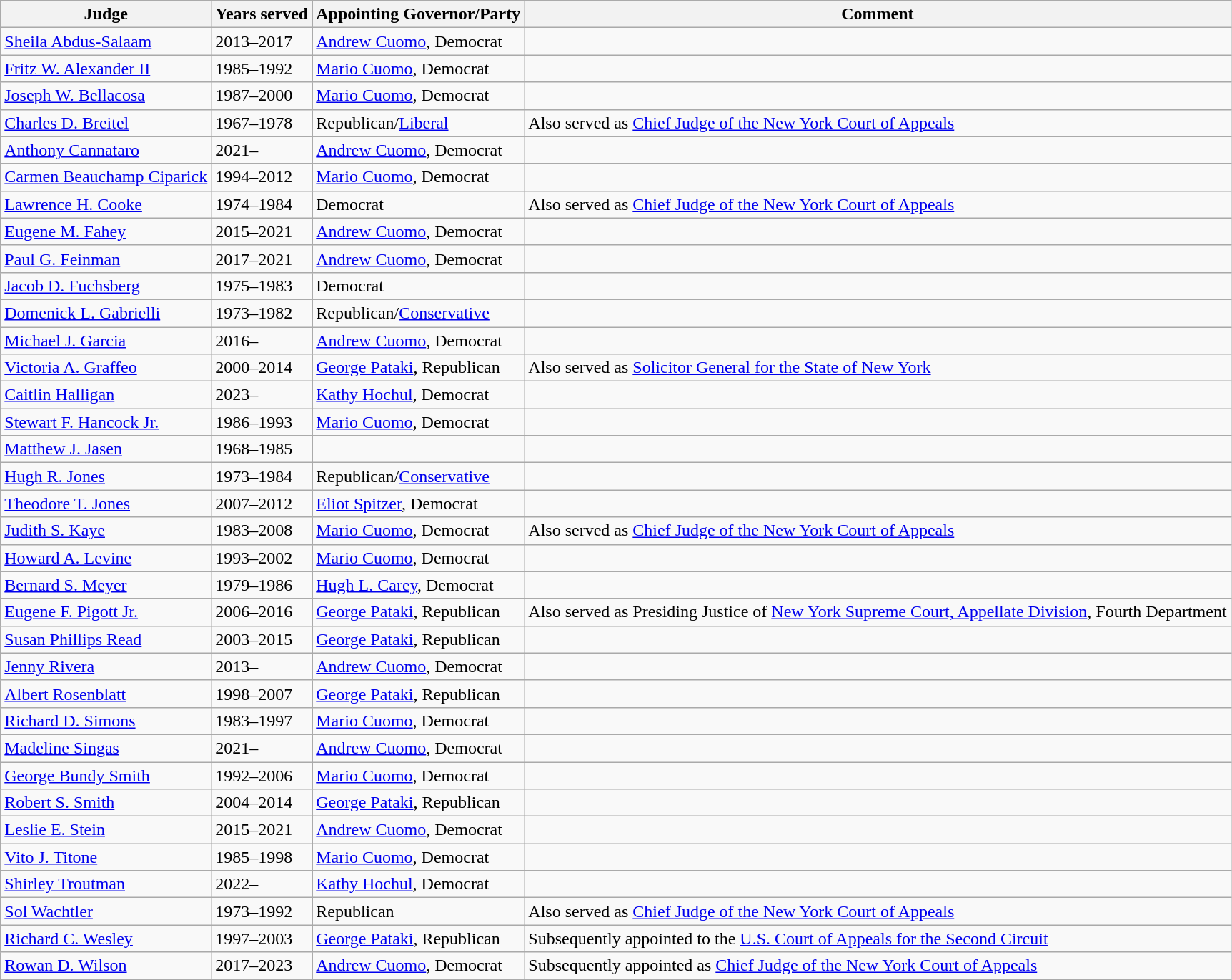<table class="wikitable sortable">
<tr>
<th>Judge</th>
<th>Years served</th>
<th>Appointing Governor/Party</th>
<th>Comment</th>
</tr>
<tr>
<td><a href='#'>Sheila Abdus-Salaam</a></td>
<td>2013–2017</td>
<td><a href='#'>Andrew Cuomo</a>, Democrat</td>
<td></td>
</tr>
<tr>
<td><a href='#'>Fritz W. Alexander II</a></td>
<td>1985–1992</td>
<td><a href='#'>Mario Cuomo</a>, Democrat</td>
<td></td>
</tr>
<tr>
<td><a href='#'>Joseph W. Bellacosa</a></td>
<td>1987–2000</td>
<td><a href='#'>Mario Cuomo</a>, Democrat</td>
<td></td>
</tr>
<tr>
<td><a href='#'>Charles D. Breitel</a></td>
<td>1967–1978</td>
<td>Republican/<a href='#'>Liberal</a></td>
<td>Also served as <a href='#'>Chief Judge of the New York Court of Appeals</a></td>
</tr>
<tr>
<td><a href='#'>Anthony Cannataro</a></td>
<td>2021–</td>
<td><a href='#'>Andrew Cuomo</a>, Democrat</td>
<td></td>
</tr>
<tr>
<td><a href='#'>Carmen Beauchamp Ciparick</a></td>
<td>1994–2012</td>
<td><a href='#'>Mario Cuomo</a>, Democrat</td>
<td></td>
</tr>
<tr>
<td><a href='#'>Lawrence H. Cooke</a></td>
<td>1974–1984</td>
<td>Democrat</td>
<td>Also served as <a href='#'>Chief Judge of the New York Court of Appeals</a></td>
</tr>
<tr>
<td><a href='#'>Eugene M. Fahey</a></td>
<td>2015–2021</td>
<td><a href='#'>Andrew Cuomo</a>, Democrat</td>
<td></td>
</tr>
<tr>
<td><a href='#'>Paul G. Feinman</a></td>
<td>2017–2021</td>
<td><a href='#'>Andrew Cuomo</a>, Democrat</td>
<td></td>
</tr>
<tr>
<td><a href='#'>Jacob D. Fuchsberg</a></td>
<td>1975–1983</td>
<td>Democrat</td>
<td></td>
</tr>
<tr>
<td><a href='#'>Domenick L. Gabrielli</a></td>
<td>1973–1982</td>
<td>Republican/<a href='#'>Conservative</a></td>
<td></td>
</tr>
<tr>
<td><a href='#'>Michael J. Garcia</a></td>
<td>2016–</td>
<td><a href='#'>Andrew Cuomo</a>, Democrat</td>
<td></td>
</tr>
<tr>
<td><a href='#'>Victoria A. Graffeo</a></td>
<td>2000–2014</td>
<td><a href='#'>George Pataki</a>, Republican</td>
<td>Also served as <a href='#'>Solicitor General for the State of New York</a></td>
</tr>
<tr>
<td><a href='#'>Caitlin Halligan</a></td>
<td>2023–</td>
<td><a href='#'>Kathy Hochul</a>, Democrat</td>
</tr>
<tr>
<td><a href='#'>Stewart F. Hancock Jr.</a></td>
<td>1986–1993</td>
<td><a href='#'>Mario Cuomo</a>, Democrat</td>
<td></td>
</tr>
<tr>
<td><a href='#'>Matthew J. Jasen</a></td>
<td>1968–1985</td>
<td></td>
<td></td>
</tr>
<tr>
<td><a href='#'>Hugh R. Jones</a></td>
<td>1973–1984</td>
<td>Republican/<a href='#'>Conservative</a></td>
<td></td>
</tr>
<tr>
<td><a href='#'>Theodore T. Jones</a></td>
<td>2007–2012</td>
<td><a href='#'>Eliot Spitzer</a>, Democrat</td>
<td></td>
</tr>
<tr>
<td><a href='#'>Judith S. Kaye</a></td>
<td>1983–2008</td>
<td><a href='#'>Mario Cuomo</a>, Democrat</td>
<td>Also served as <a href='#'>Chief Judge of the New York Court of Appeals</a></td>
</tr>
<tr>
<td><a href='#'>Howard A. Levine</a></td>
<td>1993–2002</td>
<td><a href='#'>Mario Cuomo</a>, Democrat</td>
<td></td>
</tr>
<tr>
<td><a href='#'>Bernard S. Meyer</a></td>
<td>1979–1986</td>
<td><a href='#'>Hugh L. Carey</a>, Democrat</td>
<td></td>
</tr>
<tr>
<td><a href='#'>Eugene F. Pigott Jr.</a></td>
<td>2006–2016</td>
<td><a href='#'>George Pataki</a>, Republican</td>
<td>Also served as Presiding Justice of <a href='#'>New York Supreme Court, Appellate Division</a>, Fourth Department</td>
</tr>
<tr>
<td><a href='#'>Susan Phillips Read</a></td>
<td>2003–2015</td>
<td><a href='#'>George Pataki</a>, Republican</td>
<td></td>
</tr>
<tr>
<td><a href='#'>Jenny Rivera</a></td>
<td>2013–</td>
<td><a href='#'>Andrew Cuomo</a>, Democrat</td>
<td></td>
</tr>
<tr>
<td><a href='#'>Albert Rosenblatt</a></td>
<td>1998–2007</td>
<td><a href='#'>George Pataki</a>, Republican</td>
<td></td>
</tr>
<tr>
<td><a href='#'>Richard D. Simons</a></td>
<td>1983–1997</td>
<td><a href='#'>Mario Cuomo</a>, Democrat</td>
<td></td>
</tr>
<tr>
<td><a href='#'>Madeline Singas</a></td>
<td>2021–</td>
<td><a href='#'>Andrew Cuomo</a>, Democrat</td>
<td></td>
</tr>
<tr>
<td><a href='#'>George Bundy Smith</a></td>
<td>1992–2006</td>
<td><a href='#'>Mario Cuomo</a>, Democrat</td>
<td></td>
</tr>
<tr>
<td><a href='#'>Robert S. Smith</a></td>
<td>2004–2014</td>
<td><a href='#'>George Pataki</a>, Republican</td>
<td></td>
</tr>
<tr>
<td><a href='#'>Leslie E. Stein</a></td>
<td>2015–2021</td>
<td><a href='#'>Andrew Cuomo</a>, Democrat</td>
<td></td>
</tr>
<tr>
<td><a href='#'>Vito J. Titone</a></td>
<td>1985–1998</td>
<td><a href='#'>Mario Cuomo</a>, Democrat</td>
<td></td>
</tr>
<tr>
<td><a href='#'>Shirley Troutman</a></td>
<td>2022–</td>
<td><a href='#'>Kathy Hochul</a>, Democrat</td>
<td></td>
</tr>
<tr>
<td><a href='#'>Sol Wachtler</a></td>
<td>1973–1992</td>
<td>Republican</td>
<td>Also served as <a href='#'>Chief Judge of the New York Court of Appeals</a></td>
</tr>
<tr>
<td><a href='#'>Richard C. Wesley</a></td>
<td>1997–2003</td>
<td><a href='#'>George Pataki</a>, Republican</td>
<td>Subsequently appointed to the <a href='#'>U.S. Court of Appeals for the Second Circuit</a></td>
</tr>
<tr>
<td><a href='#'>Rowan D. Wilson</a></td>
<td>2017–2023</td>
<td><a href='#'>Andrew Cuomo</a>, Democrat</td>
<td>Subsequently appointed as <a href='#'>Chief Judge of the New York Court of Appeals</a></td>
</tr>
</table>
